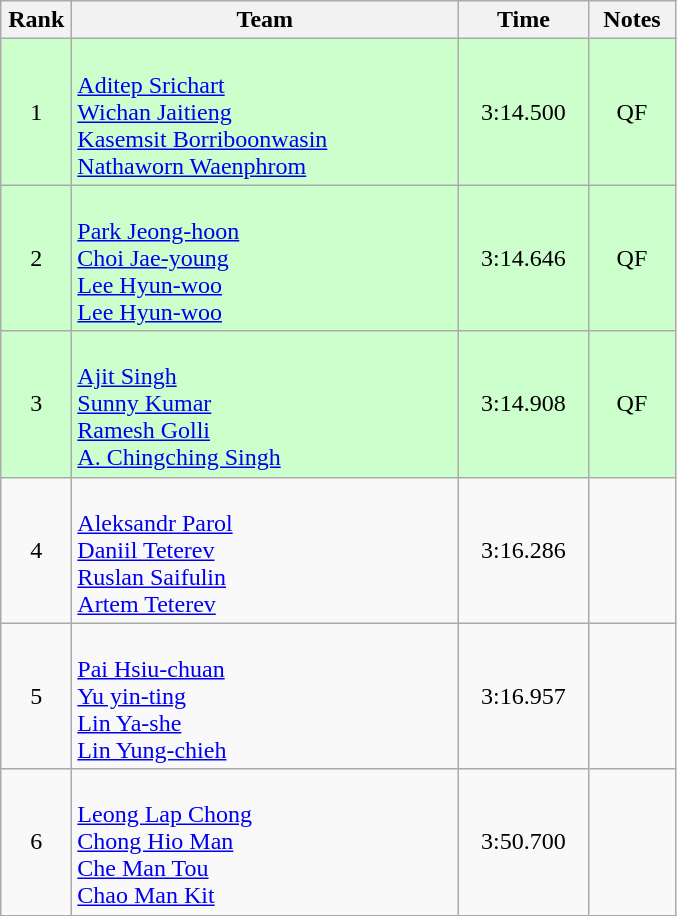<table class=wikitable style="text-align:center">
<tr>
<th width=40>Rank</th>
<th width=250>Team</th>
<th width=80>Time</th>
<th width=50>Notes</th>
</tr>
<tr bgcolor="ccffcc">
<td>1</td>
<td align=left><br><a href='#'>Aditep Srichart</a><br><a href='#'>Wichan Jaitieng</a><br><a href='#'>Kasemsit Borriboonwasin</a><br><a href='#'>Nathaworn Waenphrom</a></td>
<td>3:14.500</td>
<td>QF</td>
</tr>
<tr bgcolor="ccffcc">
<td>2</td>
<td align=left><br><a href='#'>Park Jeong-hoon</a><br><a href='#'>Choi Jae-young</a><br><a href='#'>Lee Hyun-woo</a><br><a href='#'>Lee Hyun-woo</a></td>
<td>3:14.646</td>
<td>QF</td>
</tr>
<tr bgcolor="ccffcc">
<td>3</td>
<td align=left><br><a href='#'>Ajit Singh</a><br><a href='#'>Sunny Kumar</a><br><a href='#'>Ramesh Golli</a><br><a href='#'>A. Chingching Singh</a></td>
<td>3:14.908</td>
<td>QF</td>
</tr>
<tr>
<td>4</td>
<td align=left><br><a href='#'>Aleksandr Parol</a><br><a href='#'>Daniil Teterev</a><br><a href='#'>Ruslan Saifulin</a><br><a href='#'>Artem Teterev</a></td>
<td>3:16.286</td>
<td></td>
</tr>
<tr>
<td>5</td>
<td align=left><br><a href='#'>Pai Hsiu-chuan</a><br><a href='#'>Yu yin-ting</a><br><a href='#'>Lin Ya-she</a><br><a href='#'>Lin Yung-chieh</a></td>
<td>3:16.957</td>
<td></td>
</tr>
<tr>
<td>6</td>
<td align=left><br><a href='#'>Leong Lap Chong</a><br><a href='#'>Chong Hio Man</a><br><a href='#'>Che Man Tou</a><br><a href='#'>Chao Man Kit</a></td>
<td>3:50.700</td>
<td></td>
</tr>
</table>
